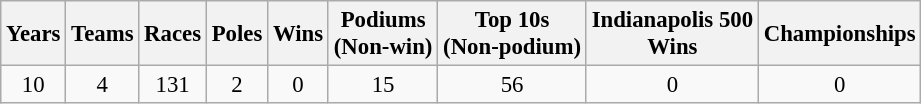<table class="wikitable" style="text-align:center; font-size:95%">
<tr>
<th>Years</th>
<th>Teams</th>
<th>Races</th>
<th>Poles</th>
<th>Wins</th>
<th>Podiums<br>(Non-win)</th>
<th>Top 10s<br>(Non-podium)</th>
<th>Indianapolis 500<br>Wins</th>
<th>Championships</th>
</tr>
<tr>
<td>10</td>
<td>4</td>
<td>131</td>
<td>2</td>
<td>0</td>
<td>15</td>
<td>56</td>
<td>0</td>
<td>0</td>
</tr>
</table>
